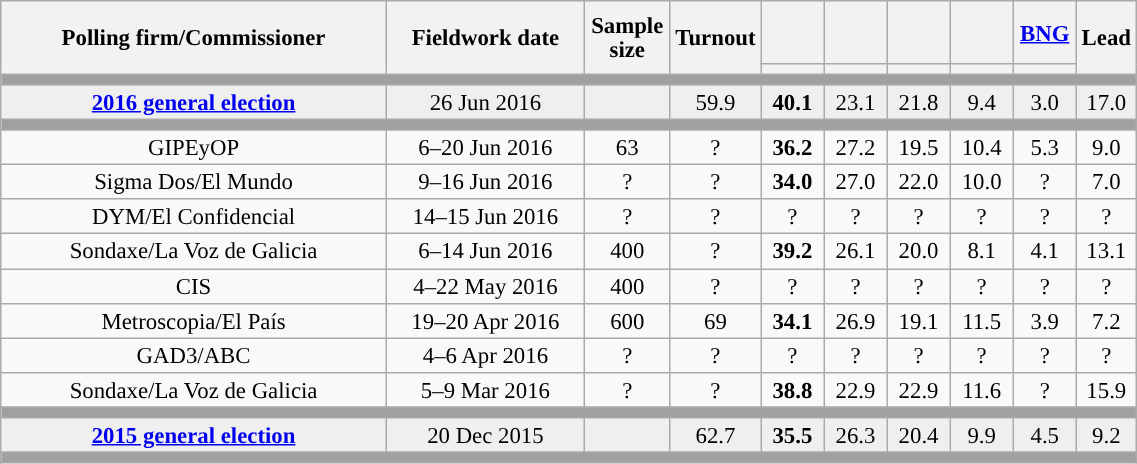<table class="wikitable collapsible collapsed" style="text-align:center; font-size:95%; line-height:16px;">
<tr style="height:42px; background-color:#E9E9E9">
<th style="width:250px;" rowspan="2">Polling firm/Commissioner</th>
<th style="width:125px;" rowspan="2">Fieldwork date</th>
<th style="width:50px;" rowspan="2">Sample size</th>
<th style="width:45px;" rowspan="2">Turnout</th>
<th style="width:35px;"></th>
<th style="width:35px;"></th>
<th style="width:35px;"></th>
<th style="width:35px;"></th>
<th style="width:35px;"><a href='#'>BNG</a></th>
<th style="width:30px;" rowspan="2">Lead</th>
</tr>
<tr>
<th style="color:inherit;background:"></th>
<th style="color:inherit;background:"></th>
<th style="color:inherit;background:"></th>
<th style="color:inherit;background:"></th>
<th style="color:inherit;background:"></th>
</tr>
<tr>
<td colspan="10" style="background:#A0A0A0"></td>
</tr>
<tr style="background:#EFEFEF;">
<td><strong><a href='#'>2016 general election</a></strong></td>
<td>26 Jun 2016</td>
<td></td>
<td>59.9</td>
<td><strong>40.1</strong><br></td>
<td>23.1<br></td>
<td>21.8<br></td>
<td>9.4<br></td>
<td>3.0<br></td>
<td style="background:">17.0</td>
</tr>
<tr>
<td colspan="10" style="background:#A0A0A0"></td>
</tr>
<tr>
<td>GIPEyOP</td>
<td>6–20 Jun 2016</td>
<td>63</td>
<td>?</td>
<td><strong>36.2</strong><br></td>
<td>27.2<br></td>
<td>19.5<br></td>
<td>10.4<br></td>
<td>5.3<br></td>
<td style="background:">9.0</td>
</tr>
<tr>
<td>Sigma Dos/El Mundo</td>
<td>9–16 Jun 2016</td>
<td>?</td>
<td>?</td>
<td><strong>34.0</strong><br></td>
<td>27.0<br></td>
<td>22.0<br></td>
<td>10.0<br></td>
<td>?<br></td>
<td style="background:">7.0</td>
</tr>
<tr>
<td>DYM/El Confidencial</td>
<td>14–15 Jun 2016</td>
<td>?</td>
<td>?</td>
<td>?<br></td>
<td>?<br></td>
<td>?<br></td>
<td>?<br></td>
<td>?<br></td>
<td style="background:">?</td>
</tr>
<tr>
<td>Sondaxe/La Voz de Galicia</td>
<td>6–14 Jun 2016</td>
<td>400</td>
<td>?</td>
<td><strong>39.2</strong><br></td>
<td>26.1<br></td>
<td>20.0<br></td>
<td>8.1<br></td>
<td>4.1<br></td>
<td style="background:">13.1</td>
</tr>
<tr>
<td>CIS</td>
<td>4–22 May 2016</td>
<td>400</td>
<td>?</td>
<td>?<br></td>
<td>?<br></td>
<td>?<br></td>
<td>?<br></td>
<td>?<br></td>
<td style="background:">?</td>
</tr>
<tr>
<td>Metroscopia/El País</td>
<td>19–20 Apr 2016</td>
<td>600</td>
<td>69</td>
<td><strong>34.1</strong><br></td>
<td>26.9<br></td>
<td>19.1<br></td>
<td>11.5<br></td>
<td>3.9<br></td>
<td style="background:">7.2</td>
</tr>
<tr>
<td>GAD3/ABC</td>
<td>4–6 Apr 2016</td>
<td>?</td>
<td>?</td>
<td>?<br></td>
<td>?<br></td>
<td>?<br></td>
<td>?<br></td>
<td>?<br></td>
<td style="background:">?</td>
</tr>
<tr>
<td>Sondaxe/La Voz de Galicia</td>
<td>5–9 Mar 2016</td>
<td>?</td>
<td>?</td>
<td><strong>38.8</strong><br></td>
<td>22.9<br></td>
<td>22.9<br></td>
<td>11.6<br></td>
<td>?<br></td>
<td style="background:">15.9</td>
</tr>
<tr>
<td colspan="10" style="background:#A0A0A0"></td>
</tr>
<tr style="background:#EFEFEF;">
<td><strong><a href='#'>2015 general election</a></strong></td>
<td>20 Dec 2015</td>
<td></td>
<td>62.7</td>
<td><strong>35.5</strong><br></td>
<td>26.3<br></td>
<td>20.4<br></td>
<td>9.9<br></td>
<td>4.5<br></td>
<td style="background:">9.2</td>
</tr>
<tr>
<td colspan="10" style="background:#A0A0A0"></td>
</tr>
</table>
